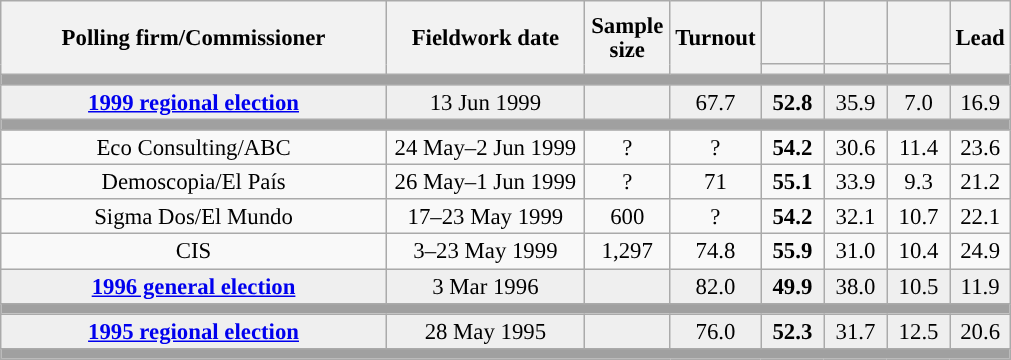<table class="wikitable collapsible collapsed" style="text-align:center; font-size:95%; line-height:16px;">
<tr style="height:42px;">
<th style="width:250px;" rowspan="2">Polling firm/Commissioner</th>
<th style="width:125px;" rowspan="2">Fieldwork date</th>
<th style="width:50px;" rowspan="2">Sample size</th>
<th style="width:45px;" rowspan="2">Turnout</th>
<th style="width:35px;"></th>
<th style="width:35px;"></th>
<th style="width:35px;"></th>
<th style="width:30px;" rowspan="2">Lead</th>
</tr>
<tr>
<th style="color:inherit;background:"></th>
<th style="color:inherit;background:"></th>
<th style="color:inherit;background:"></th>
</tr>
<tr>
<td colspan="8" style="background:#A0A0A0"></td>
</tr>
<tr style="background:#EFEFEF;">
<td><strong><a href='#'>1999 regional election</a></strong></td>
<td>13 Jun 1999</td>
<td></td>
<td>67.7</td>
<td><strong>52.8</strong><br></td>
<td>35.9<br></td>
<td>7.0<br></td>
<td style="background:">16.9</td>
</tr>
<tr>
<td colspan="8" style="background:#A0A0A0"></td>
</tr>
<tr>
<td>Eco Consulting/ABC</td>
<td>24 May–2 Jun 1999</td>
<td>?</td>
<td>?</td>
<td><strong>54.2</strong><br></td>
<td>30.6<br></td>
<td>11.4<br></td>
<td style="background:">23.6</td>
</tr>
<tr>
<td>Demoscopia/El País</td>
<td>26 May–1 Jun 1999</td>
<td>?</td>
<td>71</td>
<td><strong>55.1</strong><br></td>
<td>33.9<br></td>
<td>9.3<br></td>
<td style="background:">21.2</td>
</tr>
<tr>
<td>Sigma Dos/El Mundo</td>
<td>17–23 May 1999</td>
<td>600</td>
<td>?</td>
<td><strong>54.2</strong><br></td>
<td>32.1<br></td>
<td>10.7<br></td>
<td style="background:">22.1</td>
</tr>
<tr>
<td>CIS</td>
<td>3–23 May 1999</td>
<td>1,297</td>
<td>74.8</td>
<td><strong>55.9</strong><br></td>
<td>31.0<br></td>
<td>10.4<br></td>
<td style="background:">24.9</td>
</tr>
<tr style="background:#EFEFEF;">
<td><strong><a href='#'>1996 general election</a></strong></td>
<td>3 Mar 1996</td>
<td></td>
<td>82.0</td>
<td><strong>49.9</strong></td>
<td>38.0</td>
<td>10.5</td>
<td style="background:">11.9</td>
</tr>
<tr>
<td colspan="8" style="background:#A0A0A0"></td>
</tr>
<tr style="background:#EFEFEF;">
<td><strong><a href='#'>1995 regional election</a></strong></td>
<td>28 May 1995</td>
<td></td>
<td>76.0</td>
<td><strong>52.3</strong><br></td>
<td>31.7<br></td>
<td>12.5<br></td>
<td style="background:">20.6</td>
</tr>
<tr>
<td colspan="8" style="background:#A0A0A0"></td>
</tr>
</table>
